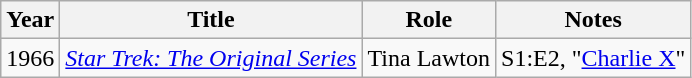<table class="wikitable">
<tr>
<th>Year</th>
<th>Title</th>
<th>Role</th>
<th>Notes</th>
</tr>
<tr>
<td>1966</td>
<td><em><a href='#'>Star Trek: The Original Series</a></em></td>
<td>Tina Lawton</td>
<td>S1:E2, "<a href='#'>Charlie X</a>"</td>
</tr>
</table>
